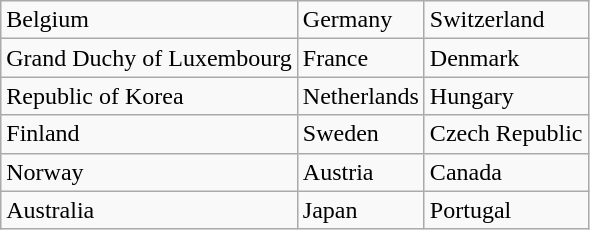<table class="wikitable">
<tr>
<td>Belgium</td>
<td>Germany</td>
<td>Switzerland</td>
</tr>
<tr>
<td>Grand Duchy of Luxembourg</td>
<td>France</td>
<td>Denmark</td>
</tr>
<tr>
<td>Republic of Korea</td>
<td>Netherlands</td>
<td>Hungary</td>
</tr>
<tr>
<td>Finland</td>
<td>Sweden</td>
<td>Czech Republic</td>
</tr>
<tr>
<td>Norway</td>
<td>Austria</td>
<td>Canada</td>
</tr>
<tr>
<td>Australia</td>
<td>Japan</td>
<td>Portugal</td>
</tr>
</table>
